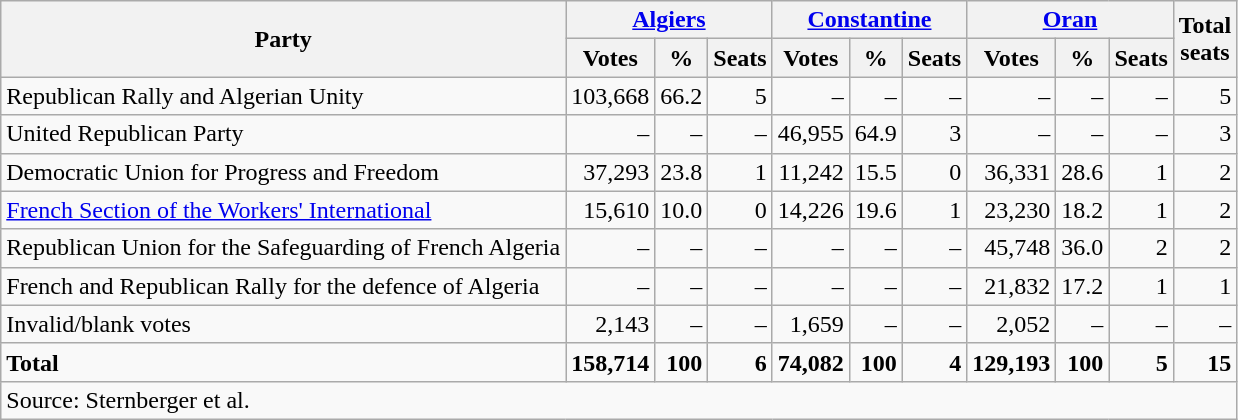<table class=wikitable style=text-align:right>
<tr>
<th rowspan=2>Party</th>
<th colspan=3><a href='#'>Algiers</a></th>
<th colspan=3><a href='#'>Constantine</a></th>
<th colspan=3><a href='#'>Oran</a></th>
<th rowspan=2>Total<br>seats</th>
</tr>
<tr>
<th>Votes</th>
<th>%</th>
<th>Seats</th>
<th>Votes</th>
<th>%</th>
<th>Seats</th>
<th>Votes</th>
<th>%</th>
<th>Seats</th>
</tr>
<tr>
<td align=left>Republican Rally and Algerian Unity</td>
<td>103,668</td>
<td>66.2</td>
<td>5</td>
<td>–</td>
<td>–</td>
<td>–</td>
<td>–</td>
<td>–</td>
<td>–</td>
<td>5</td>
</tr>
<tr>
<td align=left>United Republican Party</td>
<td>–</td>
<td>–</td>
<td>–</td>
<td>46,955</td>
<td>64.9</td>
<td>3</td>
<td>–</td>
<td>–</td>
<td>–</td>
<td>3</td>
</tr>
<tr>
<td align=left>Democratic Union for Progress and Freedom</td>
<td>37,293</td>
<td>23.8</td>
<td>1</td>
<td>11,242</td>
<td>15.5</td>
<td>0</td>
<td>36,331</td>
<td>28.6</td>
<td>1</td>
<td>2</td>
</tr>
<tr>
<td align=left><a href='#'>French Section of the Workers' International</a></td>
<td>15,610</td>
<td>10.0</td>
<td>0</td>
<td>14,226</td>
<td>19.6</td>
<td>1</td>
<td>23,230</td>
<td>18.2</td>
<td>1</td>
<td>2</td>
</tr>
<tr>
<td align=left>Republican Union for the Safeguarding of French Algeria</td>
<td>–</td>
<td>–</td>
<td>–</td>
<td>–</td>
<td>–</td>
<td>–</td>
<td>45,748</td>
<td>36.0</td>
<td>2</td>
<td>2</td>
</tr>
<tr>
<td align=left>French and Republican Rally for the defence of Algeria</td>
<td>–</td>
<td>–</td>
<td>–</td>
<td>–</td>
<td>–</td>
<td>–</td>
<td>21,832</td>
<td>17.2</td>
<td>1</td>
<td>1</td>
</tr>
<tr>
<td align=left>Invalid/blank votes</td>
<td>2,143</td>
<td>–</td>
<td>–</td>
<td>1,659</td>
<td>–</td>
<td>–</td>
<td>2,052</td>
<td>–</td>
<td>–</td>
<td>–</td>
</tr>
<tr>
<td align=left><strong>Total</strong></td>
<td><strong>158,714</strong></td>
<td><strong>100</strong></td>
<td><strong>6</strong></td>
<td><strong>74,082</strong></td>
<td><strong>100</strong></td>
<td><strong>4</strong></td>
<td><strong>129,193</strong></td>
<td><strong>100</strong></td>
<td><strong>5</strong></td>
<td><strong>15</strong></td>
</tr>
<tr>
<td align=left colspan=11>Source: Sternberger et al.</td>
</tr>
</table>
